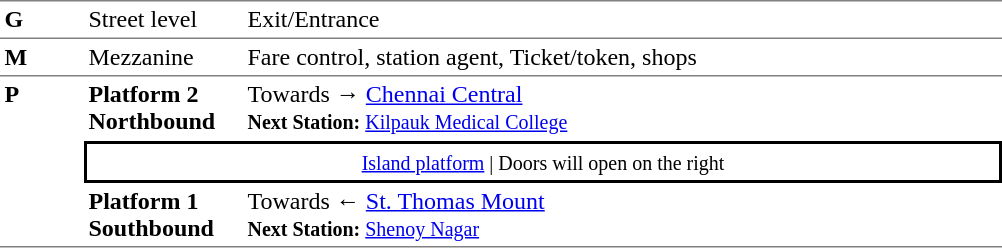<table table border=0 cellspacing=0 cellpadding=3>
<tr>
<td style="border-top:solid 1px gray;border-bottom:solid 1px gray;" width=50 valign=top><strong>G</strong></td>
<td style="border-top:solid 1px gray;border-bottom:solid 1px gray;" width=100 valign=top>Street level</td>
<td style="border-top:solid 1px gray;border-bottom:solid 1px gray;" width=390 valign=top>Exit/Entrance</td>
</tr>
<tr>
<td style="border-bottom:solid 1px gray;"><strong>M</strong></td>
<td style="border-bottom:solid 1px gray;">Mezzanine</td>
<td style="border-bottom:solid 1px gray;">Fare control, station agent, Ticket/token, shops</td>
</tr>
<tr>
<td style="border-bottom:solid 1px gray;" width=50 rowspan=3 valign=top><strong>P</strong></td>
<td style="border-bottom:solid 1px white;" width=100><span><strong>Platform 2</strong><br><strong>Northbound</strong></span></td>
<td style="border-bottom:solid 1px white;" width=500>Towards → <a href='#'>Chennai Central</a><br><small><strong>Next Station:</strong> <a href='#'>Kilpauk Medical College</a></small></td>
</tr>
<tr>
<td style="border-top:solid 2px black;border-right:solid 2px black;border-left:solid 2px black;border-bottom:solid 2px black;text-align:center;" colspan=2><small><a href='#'>Island platform</a> | Doors will open on the right </small></td>
</tr>
<tr>
<td style="border-bottom:solid 1px gray;" width=100><span><strong>Platform 1</strong><br><strong>Southbound</strong></span></td>
<td style="border-bottom:solid 1px gray;" width="500">Towards ← <a href='#'>St. Thomas Mount</a><br><small><strong>Next Station:</strong> <a href='#'>Shenoy Nagar</a></small></td>
</tr>
</table>
